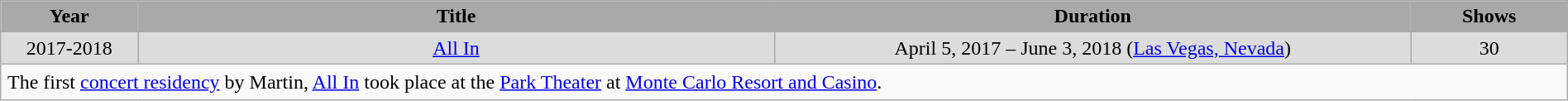<table class="wikitable" style="width:100%;">
<tr>
<th style="width:20px; background:darkGrey;">Year</th>
<th style="width:200px; background:darkGrey;">Title</th>
<th style="width:200px; background:darkGrey;">Duration</th>
<th style="width:20px; background:darkGrey;">Shows</th>
</tr>
<tr style="text-align:center; background:#dcdcdc;">
<td>2017-2018</td>
<td style="background:#dcdcdc; text-align:center;"><a href='#'>All In</a></td>
<td style="background:#dcdcdc; text-align:center;">April 5, 2017 – June 3, 2018 (<a href='#'>Las Vegas, Nevada</a>)</td>
<td style="background:#dcdcdc; text-align:center;">30</td>
</tr>
<tr>
<td colspan="14" style="border-bottom-width:1px; padding:5px;">The first <a href='#'>concert residency</a> by Martin, <a href='#'>All In</a> took place at the <a href='#'>Park Theater</a> at <a href='#'>Monte Carlo Resort and Casino</a>.</td>
</tr>
</table>
